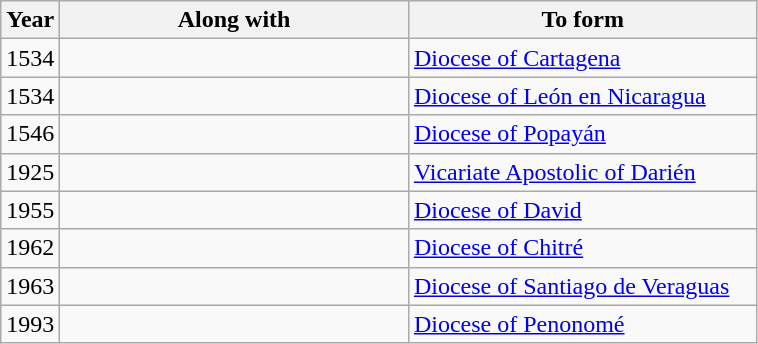<table class="wikitable">
<tr>
<th>Year</th>
<th width="225">Along with</th>
<th width="225">To form</th>
</tr>
<tr valign="top">
<td>1534</td>
<td></td>
<td><a href='#'>Diocese of Cartagena</a></td>
</tr>
<tr valign=top>
<td>1534</td>
<td></td>
<td><a href='#'>Diocese of León en Nicaragua</a></td>
</tr>
<tr valign=top>
<td>1546</td>
<td></td>
<td><a href='#'>Diocese of Popayán</a></td>
</tr>
<tr valign=top>
<td>1925</td>
<td></td>
<td><a href='#'>Vicariate Apostolic of Darién</a></td>
</tr>
<tr valign=top>
<td>1955</td>
<td></td>
<td><a href='#'>Diocese of David</a></td>
</tr>
<tr valign=top>
<td>1962</td>
<td></td>
<td><a href='#'>Diocese of Chitré</a></td>
</tr>
<tr valign="top">
<td>1963</td>
<td></td>
<td><a href='#'>Diocese of Santiago de Veraguas</a></td>
</tr>
<tr valign=top>
<td>1993</td>
<td></td>
<td><a href='#'>Diocese of Penonomé</a></td>
</tr>
</table>
